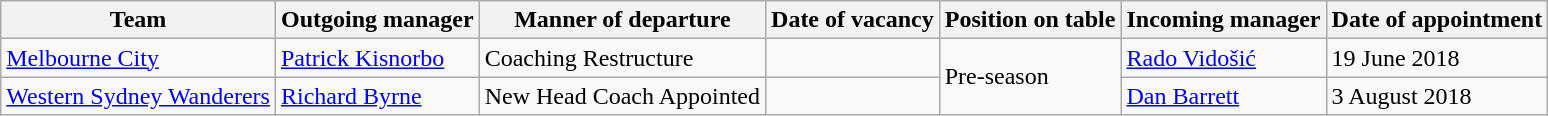<table class="wikitable sortable">
<tr>
<th>Team</th>
<th>Outgoing manager</th>
<th>Manner of departure</th>
<th>Date of vacancy</th>
<th>Position on table</th>
<th>Incoming manager</th>
<th>Date of appointment</th>
</tr>
<tr>
<td><a href='#'>Melbourne City</a></td>
<td> <a href='#'>Patrick Kisnorbo</a></td>
<td>Coaching Restructure</td>
<td></td>
<td rowspan=2>Pre-season</td>
<td> <a href='#'>Rado Vidošić</a></td>
<td>19 June 2018</td>
</tr>
<tr>
<td><a href='#'>Western Sydney Wanderers</a></td>
<td> <a href='#'>Richard Byrne</a></td>
<td>New Head Coach Appointed</td>
<td></td>
<td> <a href='#'>Dan Barrett</a></td>
<td>3 August 2018</td>
</tr>
</table>
